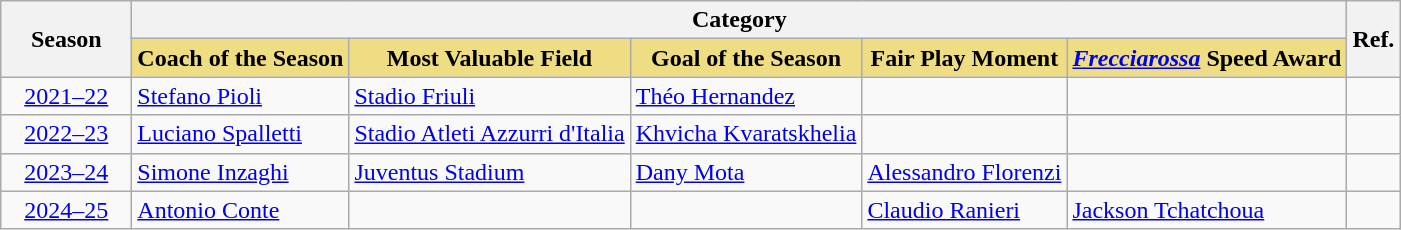<table class="wikitable">
<tr>
<th width="80" rowspan="2">Season</th>
<th colspan="5">Category</th>
<th rowspan="2">Ref.</th>
</tr>
<tr>
<th style="background-color: #eedd82">Coach of the Season</th>
<th style="background-color: #eedd82">Most Valuable Field</th>
<th style="background-color: #eedd82">Goal of the Season</th>
<th style="background-color: #eedd82">Fair Play Moment</th>
<th style="background-color: #eedd82"><em><a href='#'>Frecciarossa</a></em> Speed Award</th>
</tr>
<tr>
<td align=center><a href='#'>2021–22</a></td>
<td> <a href='#'>Stefano Pioli</a> </td>
<td><a href='#'>Stadio Friuli</a> </td>
<td> <a href='#'>Théo Hernandez</a> </td>
<td></td>
<td></td>
<td></td>
</tr>
<tr>
<td align=center><a href='#'>2022–23</a></td>
<td> <a href='#'>Luciano Spalletti</a> </td>
<td><a href='#'>Stadio Atleti Azzurri d'Italia</a> </td>
<td> <a href='#'>Khvicha Kvaratskhelia</a> </td>
<td></td>
<td></td>
<td></td>
</tr>
<tr>
<td align=center><a href='#'>2023–24</a></td>
<td> <a href='#'>Simone Inzaghi</a> </td>
<td><a href='#'>Juventus Stadium</a> </td>
<td> <a href='#'>Dany Mota</a> </td>
<td> <a href='#'>Alessandro Florenzi</a> </td>
<td></td>
<td></td>
</tr>
<tr>
<td align=center><a href='#'>2024–25</a></td>
<td> <a href='#'>Antonio Conte</a> </td>
<td></td>
<td></td>
<td> <a href='#'>Claudio Ranieri</a> </td>
<td> <a href='#'>Jackson Tchatchoua</a> </td>
<td></td>
</tr>
</table>
